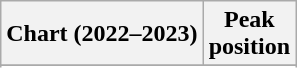<table class="wikitable sortable plainrowheaders">
<tr>
<th scope="col">Chart (2022–2023)</th>
<th scope="col">Peak<br>position</th>
</tr>
<tr>
</tr>
<tr>
</tr>
<tr>
</tr>
<tr>
</tr>
<tr>
</tr>
</table>
